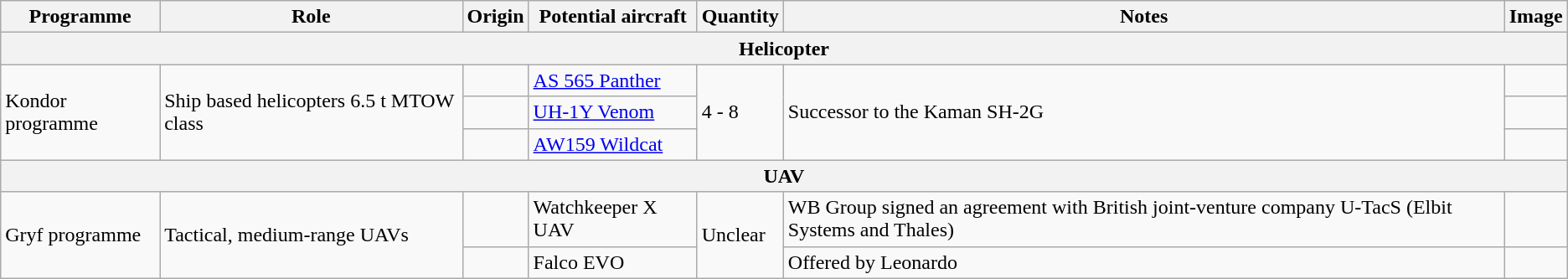<table class="wikitable">
<tr>
<th>Programme</th>
<th>Role</th>
<th>Origin</th>
<th>Potential aircraft</th>
<th>Quantity</th>
<th>Notes</th>
<th>Image</th>
</tr>
<tr>
<th colspan="7">Helicopter</th>
</tr>
<tr>
<td rowspan="3">Kondor programme</td>
<td rowspan="3">Ship based helicopters 6.5 t MTOW class</td>
<td></td>
<td><a href='#'>AS 565 Panther</a></td>
<td rowspan="3">4 - 8</td>
<td rowspan="3">Successor to the Kaman SH-2G </td>
<td></td>
</tr>
<tr>
<td></td>
<td><a href='#'>UH-1Y Venom</a></td>
<td></td>
</tr>
<tr>
<td></td>
<td><a href='#'>AW159 Wildcat</a></td>
<td></td>
</tr>
<tr>
<th colspan="7">UAV</th>
</tr>
<tr>
<td rowspan="2">Gryf programme</td>
<td rowspan="2">Tactical, medium-range UAVs</td>
<td></td>
<td>Watchkeeper X UAV</td>
<td rowspan="2">Unclear</td>
<td>WB Group signed an agreement with British joint-venture company U-TacS (Elbit Systems and Thales) </td>
<td></td>
</tr>
<tr>
<td></td>
<td>Falco EVO</td>
<td>Offered by Leonardo </td>
<td></td>
</tr>
</table>
